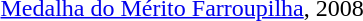<table>
<tr>
<td></td>
<td><a href='#'>Medalha do Mérito Farroupilha</a>, 2008 </td>
</tr>
<tr>
</tr>
</table>
